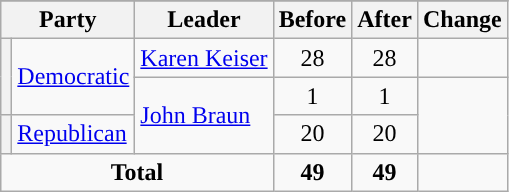<table class="wikitable" style="text-align:center;">
<tr>
</tr>
<tr>
<th colspan=2>Party</th>
<th>Leader</th>
<th>Before</th>
<th>After</th>
<th>Change</th>
</tr>
<tr>
<th rowspan=2 style="background-color:"></th>
<td rowspan=2 style="text-align:left;"><a href='#'>Democratic</a></td>
<td style="text-align:left;"><a href='#'>Karen Keiser</a></td>
<td>28</td>
<td>28</td>
<td></td>
</tr>
<tr>
<td rowspan=2 style="text-align:left;"><a href='#'>John Braun</a></td>
<td>1</td>
<td>1</td>
<td rowspan=2></td>
</tr>
<tr>
<th style="background-color:"></th>
<td style="text-align:left;"><a href='#'>Republican</a></td>
<td>20</td>
<td>20</td>
</tr>
<tr>
<td colspan=3><strong>Total</strong></td>
<td><strong>49</strong></td>
<td><strong>49</strong></td>
<td></td>
</tr>
</table>
